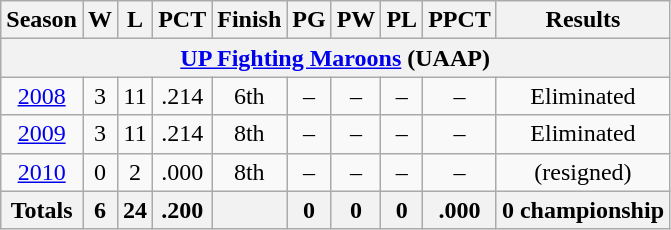<table class="wikitable sortable" style="text-align:center">
<tr>
<th>Season</th>
<th>W</th>
<th>L</th>
<th>PCT</th>
<th>Finish</th>
<th>PG</th>
<th>PW</th>
<th>PL</th>
<th>PPCT</th>
<th>Results</th>
</tr>
<tr>
<th colspan="10"><a href='#'>UP Fighting Maroons</a> (UAAP)</th>
</tr>
<tr>
<td><a href='#'>2008</a></td>
<td>3</td>
<td>11</td>
<td>.214</td>
<td>6th</td>
<td>–</td>
<td>–</td>
<td>–</td>
<td>–</td>
<td>Eliminated</td>
</tr>
<tr>
<td><a href='#'>2009</a></td>
<td>3</td>
<td>11</td>
<td>.214</td>
<td>8th</td>
<td>–</td>
<td>–</td>
<td>–</td>
<td>–</td>
<td>Eliminated</td>
</tr>
<tr>
<td><a href='#'>2010</a></td>
<td>0</td>
<td>2</td>
<td>.000</td>
<td>8th</td>
<td>–</td>
<td>–</td>
<td>–</td>
<td>–</td>
<td>(resigned)</td>
</tr>
<tr>
<th>Totals</th>
<th>6</th>
<th>24</th>
<th>.200</th>
<th></th>
<th>0</th>
<th>0</th>
<th>0</th>
<th>.000</th>
<th>0 championship</th>
</tr>
</table>
